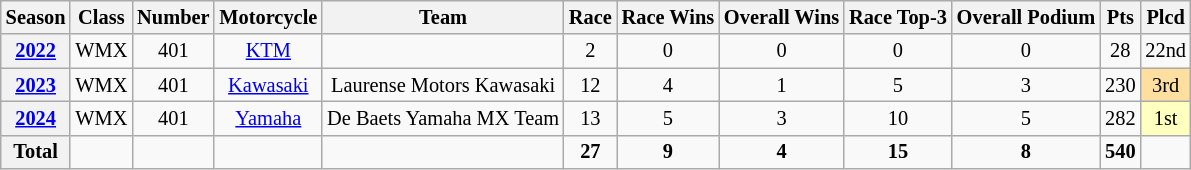<table class="wikitable" style="font-size: 85%; text-align:center">
<tr>
<th>Season</th>
<th>Class</th>
<th>Number</th>
<th>Motorcycle</th>
<th>Team</th>
<th>Race</th>
<th>Race Wins</th>
<th>Overall Wins</th>
<th>Race Top-3</th>
<th>Overall Podium</th>
<th>Pts</th>
<th>Plcd</th>
</tr>
<tr>
<th><a href='#'>2022</a></th>
<td>WMX</td>
<td>401</td>
<td><a href='#'>KTM</a></td>
<td></td>
<td>2</td>
<td>0</td>
<td>0</td>
<td>0</td>
<td>0</td>
<td>28</td>
<td>22nd</td>
</tr>
<tr>
<th><a href='#'>2023</a></th>
<td>WMX</td>
<td>401</td>
<td><a href='#'>Kawasaki</a></td>
<td>Laurense Motors Kawasaki</td>
<td>12</td>
<td>4</td>
<td>1</td>
<td>5</td>
<td>3</td>
<td>230</td>
<td style="background:#ffdf9f;">3rd</td>
</tr>
<tr>
<th><a href='#'>2024</a></th>
<td>WMX</td>
<td>401</td>
<td><a href='#'>Yamaha</a></td>
<td>De Baets Yamaha MX Team</td>
<td>13</td>
<td>5</td>
<td>3</td>
<td>10</td>
<td>5</td>
<td>282</td>
<td style="background:#ffffbf;">1st</td>
</tr>
<tr>
<th>Total</th>
<td></td>
<td></td>
<td></td>
<td></td>
<td><strong>27</strong></td>
<td><strong>9</strong></td>
<td><strong>4</strong></td>
<td><strong>15</strong></td>
<td><strong>8</strong></td>
<td><strong>540</strong></td>
<td></td>
</tr>
</table>
